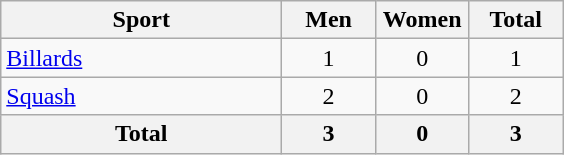<table class="wikitable sortable" style="text-align:center;">
<tr>
<th width=180>Sport</th>
<th width=55>Men</th>
<th width=55>Women</th>
<th width=55>Total</th>
</tr>
<tr>
<td align=left><a href='#'>Billards</a></td>
<td>1</td>
<td>0</td>
<td>1</td>
</tr>
<tr>
<td align=left><a href='#'>Squash</a></td>
<td>2</td>
<td>0</td>
<td>2</td>
</tr>
<tr>
<th>Total</th>
<th>3</th>
<th>0</th>
<th>3</th>
</tr>
</table>
